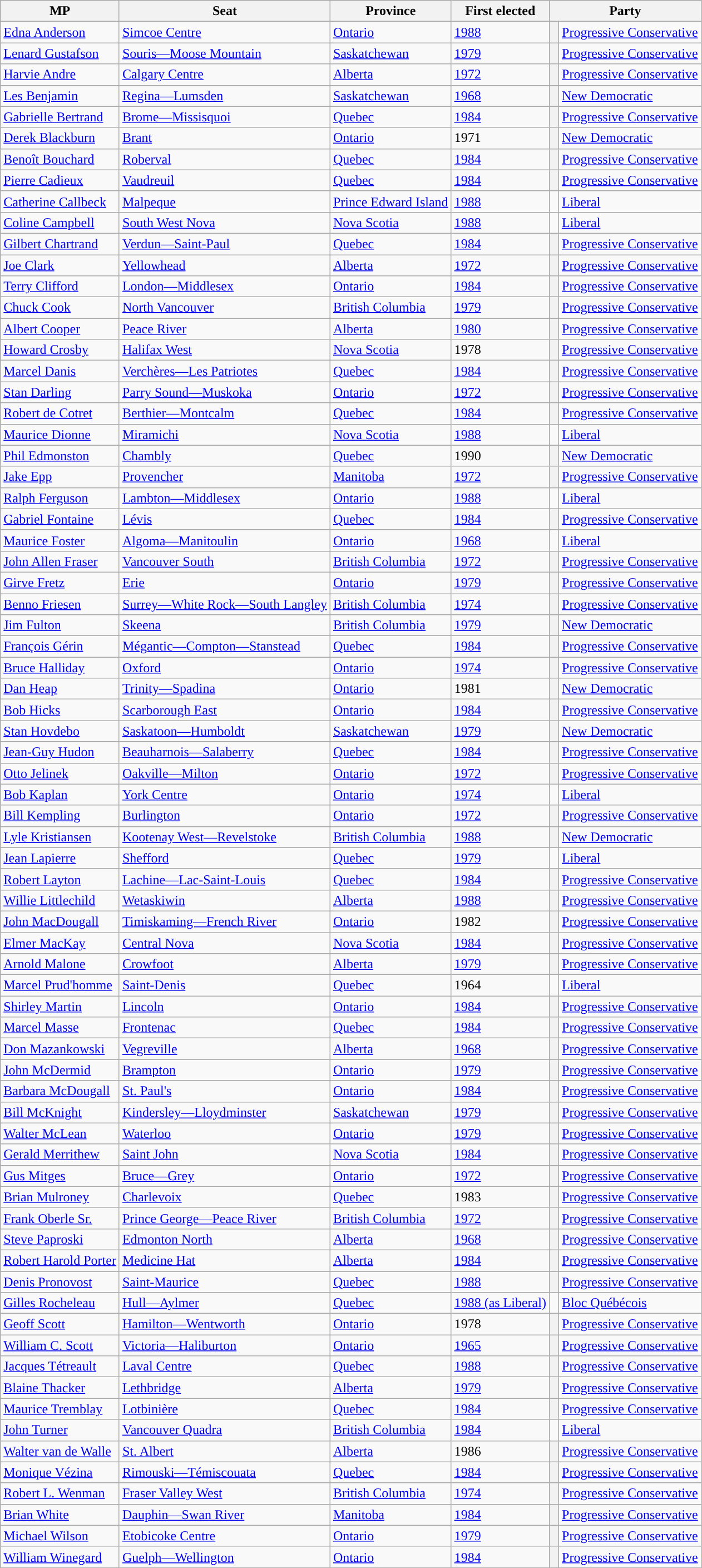<table class="wikitable sortable">
<tr>
<th scope="col">MP</th>
<th scope="col">Seat</th>
<th>Province</th>
<th scope="col">First elected</th>
<th colspan="2" scope="col">Party</th>
</tr>
<tr>
<td><a href='#'>Edna Anderson</a></td>
<td><a href='#'>Simcoe Centre</a></td>
<td><a href='#'>Ontario</a></td>
<td><a href='#'>1988</a></td>
<th style="background-color:"></th>
<td><a href='#'>Progressive Conservative</a></td>
</tr>
<tr>
<td><a href='#'>Lenard Gustafson</a></td>
<td><a href='#'>Souris—Moose  Mountain</a></td>
<td><a href='#'>Saskatchewan</a></td>
<td><a href='#'>1979</a></td>
<th style="background-color:"></th>
<td><a href='#'>Progressive Conservative</a></td>
</tr>
<tr>
<td><a href='#'>Harvie Andre</a></td>
<td><a href='#'>Calgary  Centre</a></td>
<td><a href='#'>Alberta</a></td>
<td><a href='#'>1972</a></td>
<th style="background-color:"></th>
<td><a href='#'>Progressive Conservative</a></td>
</tr>
<tr>
<td><a href='#'>Les Benjamin</a></td>
<td><a href='#'>Regina—Lumsden</a></td>
<td><a href='#'>Saskatchewan</a></td>
<td><a href='#'>1968</a></td>
<th style="background-color:"></th>
<td><a href='#'>New Democratic</a></td>
</tr>
<tr>
<td><a href='#'>Gabrielle Bertrand</a></td>
<td><a href='#'>Brome—Missisquoi</a></td>
<td><a href='#'>Quebec</a></td>
<td><a href='#'>1984</a></td>
<th style="background-color:"></th>
<td><a href='#'>Progressive Conservative</a></td>
</tr>
<tr>
<td><a href='#'>Derek Blackburn</a></td>
<td><a href='#'>Brant</a></td>
<td><a href='#'>Ontario</a></td>
<td>1971</td>
<th style="background-color:"></th>
<td><a href='#'>New Democratic</a></td>
</tr>
<tr>
<td><a href='#'>Benoît Bouchard</a></td>
<td><a href='#'>Roberval</a></td>
<td><a href='#'>Quebec</a></td>
<td><a href='#'>1984</a></td>
<th style="background-color:"></th>
<td><a href='#'>Progressive Conservative</a></td>
</tr>
<tr>
<td><a href='#'>Pierre Cadieux</a></td>
<td><a href='#'>Vaudreuil</a></td>
<td><a href='#'>Quebec</a></td>
<td><a href='#'>1984</a></td>
<th style="background-color:"></th>
<td><a href='#'>Progressive Conservative</a></td>
</tr>
<tr>
<td><a href='#'>Catherine Callbeck</a></td>
<td><a href='#'>Malpeque</a></td>
<td><a href='#'>Prince Edward Island</a></td>
<td><a href='#'>1988</a></td>
<td> </td>
<td><a href='#'>Liberal</a></td>
</tr>
<tr>
<td><a href='#'>Coline Campbell</a></td>
<td><a href='#'>South West Nova</a></td>
<td><a href='#'>Nova Scotia</a></td>
<td><a href='#'>1988</a></td>
<td> </td>
<td><a href='#'>Liberal</a></td>
</tr>
<tr>
<td><a href='#'>Gilbert Chartrand</a></td>
<td><a href='#'>Verdun—Saint-Paul</a></td>
<td><a href='#'>Quebec</a></td>
<td><a href='#'>1984</a></td>
<th style="background-color:"></th>
<td><a href='#'>Progressive Conservative</a></td>
</tr>
<tr>
<td><a href='#'>Joe Clark</a></td>
<td><a href='#'>Yellowhead</a></td>
<td><a href='#'>Alberta</a></td>
<td><a href='#'>1972</a></td>
<th style="background-color:"></th>
<td><a href='#'>Progressive Conservative</a></td>
</tr>
<tr>
<td><a href='#'>Terry Clifford</a></td>
<td><a href='#'>London—Middlesex</a></td>
<td><a href='#'>Ontario</a></td>
<td><a href='#'>1984</a></td>
<th style="background-color:"></th>
<td><a href='#'>Progressive Conservative</a></td>
</tr>
<tr>
<td><a href='#'>Chuck Cook</a></td>
<td><a href='#'>North  Vancouver</a></td>
<td><a href='#'>British Columbia</a></td>
<td><a href='#'>1979</a></td>
<th style="background-color:"></th>
<td><a href='#'>Progressive Conservative</a></td>
</tr>
<tr>
<td><a href='#'>Albert Cooper</a></td>
<td><a href='#'>Peace River</a></td>
<td><a href='#'>Alberta</a></td>
<td><a href='#'>1980</a></td>
<th style="background-color:"></th>
<td><a href='#'>Progressive Conservative</a></td>
</tr>
<tr>
<td><a href='#'>Howard Crosby</a></td>
<td><a href='#'>Halifax West</a></td>
<td><a href='#'>Nova Scotia</a></td>
<td>1978</td>
<th style="background-color:"></th>
<td><a href='#'>Progressive Conservative</a></td>
</tr>
<tr>
<td><a href='#'>Marcel Danis</a></td>
<td><a href='#'>Verchères—Les  Patriotes</a></td>
<td><a href='#'>Quebec</a></td>
<td><a href='#'>1984</a></td>
<th style="background-color:"></th>
<td><a href='#'>Progressive Conservative</a></td>
</tr>
<tr>
<td><a href='#'>Stan Darling</a></td>
<td><a href='#'>Parry Sound—Muskoka</a></td>
<td><a href='#'>Ontario</a></td>
<td><a href='#'>1972</a></td>
<th style="background-color:"></th>
<td><a href='#'>Progressive Conservative</a></td>
</tr>
<tr>
<td><a href='#'>Robert de Cotret</a></td>
<td><a href='#'>Berthier—Montcalm</a></td>
<td><a href='#'>Quebec</a></td>
<td><a href='#'>1984</a></td>
<th style="background-color:"></th>
<td><a href='#'>Progressive Conservative</a></td>
</tr>
<tr>
<td><a href='#'>Maurice Dionne</a></td>
<td><a href='#'>Miramichi</a></td>
<td><a href='#'>Nova Scotia</a></td>
<td><a href='#'>1988</a></td>
<td> </td>
<td><a href='#'>Liberal</a></td>
</tr>
<tr>
<td><a href='#'>Phil Edmonston</a></td>
<td><a href='#'>Chambly</a></td>
<td><a href='#'>Quebec</a></td>
<td>1990</td>
<th style="background-color:"></th>
<td><a href='#'>New Democratic</a></td>
</tr>
<tr>
<td><a href='#'>Jake Epp</a></td>
<td><a href='#'>Provencher</a></td>
<td><a href='#'>Manitoba</a></td>
<td><a href='#'>1972</a></td>
<th style="background-color:"></th>
<td><a href='#'>Progressive Conservative</a></td>
</tr>
<tr>
<td><a href='#'>Ralph Ferguson</a></td>
<td><a href='#'>Lambton—Middlesex</a></td>
<td><a href='#'>Ontario</a></td>
<td><a href='#'>1988</a></td>
<td> </td>
<td><a href='#'>Liberal</a></td>
</tr>
<tr>
<td><a href='#'>Gabriel Fontaine</a></td>
<td><a href='#'>Lévis</a></td>
<td><a href='#'>Quebec</a></td>
<td><a href='#'>1984</a></td>
<th style="background-color:"></th>
<td><a href='#'>Progressive Conservative</a></td>
</tr>
<tr>
<td><a href='#'>Maurice Foster</a></td>
<td><a href='#'>Algoma—Manitoulin</a></td>
<td><a href='#'>Ontario</a></td>
<td><a href='#'>1968</a></td>
<td> </td>
<td><a href='#'>Liberal</a></td>
</tr>
<tr>
<td><a href='#'>John Allen Fraser</a></td>
<td><a href='#'>Vancouver South</a></td>
<td><a href='#'>British Columbia</a></td>
<td><a href='#'>1972</a></td>
<th style="background-color:"></th>
<td><a href='#'>Progressive Conservative</a></td>
</tr>
<tr>
<td><a href='#'>Girve Fretz</a></td>
<td><a href='#'>Erie</a></td>
<td><a href='#'>Ontario</a></td>
<td><a href='#'>1979</a></td>
<th style="background-color:"></th>
<td><a href='#'>Progressive Conservative</a></td>
</tr>
<tr>
<td><a href='#'>Benno Friesen</a></td>
<td><a href='#'>Surrey—White  Rock—South Langley</a></td>
<td><a href='#'>British Columbia</a></td>
<td><a href='#'>1974</a></td>
<th style="background-color:"></th>
<td><a href='#'>Progressive Conservative</a></td>
</tr>
<tr>
<td><a href='#'>Jim Fulton</a></td>
<td><a href='#'>Skeena</a></td>
<td><a href='#'>British Columbia</a></td>
<td><a href='#'>1979</a></td>
<th style="background-color:"></th>
<td><a href='#'>New Democratic</a></td>
</tr>
<tr>
<td><a href='#'>François Gérin</a></td>
<td><a href='#'>Mégantic—Compton—Stanstead</a></td>
<td><a href='#'>Quebec</a></td>
<td><a href='#'>1984</a></td>
<th style="background-color:"></th>
<td><a href='#'>Progressive Conservative</a></td>
</tr>
<tr>
<td><a href='#'>Bruce Halliday</a></td>
<td><a href='#'>Oxford</a></td>
<td><a href='#'>Ontario</a></td>
<td><a href='#'>1974</a></td>
<th style="background-color:"></th>
<td><a href='#'>Progressive Conservative</a></td>
</tr>
<tr>
<td><a href='#'>Dan Heap</a></td>
<td><a href='#'>Trinity—Spadina</a></td>
<td><a href='#'>Ontario</a></td>
<td>1981</td>
<th style="background-color:"></th>
<td><a href='#'>New Democratic</a></td>
</tr>
<tr>
<td><a href='#'>Bob Hicks</a></td>
<td><a href='#'>Scarborough East</a></td>
<td><a href='#'>Ontario</a></td>
<td><a href='#'>1984</a></td>
<th style="background-color:"></th>
<td><a href='#'>Progressive Conservative</a></td>
</tr>
<tr>
<td><a href='#'>Stan Hovdebo</a></td>
<td><a href='#'>Saskatoon—Humboldt</a></td>
<td><a href='#'>Saskatchewan</a></td>
<td><a href='#'>1979</a></td>
<th style="background-color:"></th>
<td><a href='#'>New Democratic</a></td>
</tr>
<tr>
<td><a href='#'>Jean-Guy Hudon</a></td>
<td><a href='#'>Beauharnois—Salaberry</a></td>
<td><a href='#'>Quebec</a></td>
<td><a href='#'>1984</a></td>
<th style="background-color:"></th>
<td><a href='#'>Progressive Conservative</a></td>
</tr>
<tr>
<td><a href='#'>Otto Jelinek</a></td>
<td><a href='#'>Oakville—Milton</a></td>
<td><a href='#'>Ontario</a></td>
<td><a href='#'>1972</a></td>
<th style="background-color:"></th>
<td><a href='#'>Progressive Conservative</a></td>
</tr>
<tr>
<td><a href='#'>Bob Kaplan</a></td>
<td><a href='#'>York Centre</a></td>
<td><a href='#'>Ontario</a></td>
<td><a href='#'>1974</a></td>
<td> </td>
<td><a href='#'>Liberal</a></td>
</tr>
<tr>
<td><a href='#'>Bill Kempling</a></td>
<td><a href='#'>Burlington</a></td>
<td><a href='#'>Ontario</a></td>
<td><a href='#'>1972</a></td>
<th style="background-color:"></th>
<td><a href='#'>Progressive Conservative</a></td>
</tr>
<tr>
<td><a href='#'>Lyle Kristiansen</a></td>
<td><a href='#'>Kootenay West—Revelstoke</a></td>
<td><a href='#'>British Columbia</a></td>
<td><a href='#'>1988</a></td>
<th style="background-color:"></th>
<td><a href='#'>New Democratic</a></td>
</tr>
<tr>
<td><a href='#'>Jean Lapierre</a></td>
<td><a href='#'>Shefford</a></td>
<td><a href='#'>Quebec</a></td>
<td><a href='#'>1979</a></td>
<td> </td>
<td><a href='#'>Liberal</a></td>
</tr>
<tr>
<td><a href='#'>Robert Layton</a></td>
<td><a href='#'>Lachine—Lac-Saint-Louis</a></td>
<td><a href='#'>Quebec</a></td>
<td><a href='#'>1984</a></td>
<th style="background-color:"></th>
<td><a href='#'>Progressive Conservative</a></td>
</tr>
<tr>
<td><a href='#'>Willie Littlechild</a></td>
<td><a href='#'>Wetaskiwin</a></td>
<td><a href='#'>Alberta</a></td>
<td><a href='#'>1988</a></td>
<th style="background-color:"></th>
<td><a href='#'>Progressive Conservative</a></td>
</tr>
<tr>
<td><a href='#'>John MacDougall</a></td>
<td><a href='#'>Timiskaming—French River</a></td>
<td><a href='#'>Ontario</a></td>
<td>1982</td>
<th style="background-color:"></th>
<td><a href='#'>Progressive Conservative</a></td>
</tr>
<tr>
<td><a href='#'>Elmer MacKay</a></td>
<td><a href='#'>Central Nova</a></td>
<td><a href='#'>Nova Scotia</a></td>
<td><a href='#'>1984</a></td>
<th style="background-color:"></th>
<td><a href='#'>Progressive Conservative</a></td>
</tr>
<tr>
<td><a href='#'>Arnold Malone</a></td>
<td><a href='#'>Crowfoot</a></td>
<td><a href='#'>Alberta</a></td>
<td><a href='#'>1979</a></td>
<th style="background-color:"></th>
<td><a href='#'>Progressive Conservative</a></td>
</tr>
<tr>
<td><a href='#'>Marcel Prud'homme</a></td>
<td><a href='#'>Saint-Denis</a></td>
<td><a href='#'>Quebec</a></td>
<td>1964</td>
<td> </td>
<td><a href='#'>Liberal</a></td>
</tr>
<tr>
<td><a href='#'>Shirley Martin</a></td>
<td><a href='#'>Lincoln</a></td>
<td><a href='#'>Ontario</a></td>
<td><a href='#'>1984</a></td>
<th style="background-color:"></th>
<td><a href='#'>Progressive Conservative</a></td>
</tr>
<tr>
<td><a href='#'>Marcel Masse</a></td>
<td><a href='#'>Frontenac</a></td>
<td><a href='#'>Quebec</a></td>
<td><a href='#'>1984</a></td>
<th style="background-color:"></th>
<td><a href='#'>Progressive Conservative</a></td>
</tr>
<tr>
<td><a href='#'>Don Mazankowski</a></td>
<td><a href='#'>Vegreville</a></td>
<td><a href='#'>Alberta</a></td>
<td><a href='#'>1968</a></td>
<th style="background-color:"></th>
<td><a href='#'>Progressive Conservative</a></td>
</tr>
<tr>
<td><a href='#'>John McDermid</a></td>
<td><a href='#'>Brampton</a></td>
<td><a href='#'>Ontario</a></td>
<td><a href='#'>1979</a></td>
<th style="background-color:"></th>
<td><a href='#'>Progressive Conservative</a></td>
</tr>
<tr>
<td><a href='#'>Barbara McDougall</a></td>
<td><a href='#'>St. Paul's</a></td>
<td><a href='#'>Ontario</a></td>
<td><a href='#'>1984</a></td>
<th style="background-color:"></th>
<td><a href='#'>Progressive Conservative</a></td>
</tr>
<tr>
<td><a href='#'>Bill McKnight</a></td>
<td><a href='#'>Kindersley—Lloydminster</a></td>
<td><a href='#'>Saskatchewan</a></td>
<td><a href='#'>1979</a></td>
<th style="background-color:"></th>
<td><a href='#'>Progressive Conservative</a></td>
</tr>
<tr>
<td><a href='#'>Walter McLean</a></td>
<td><a href='#'>Waterloo</a></td>
<td><a href='#'>Ontario</a></td>
<td><a href='#'>1979</a></td>
<th style="background-color:"></th>
<td><a href='#'>Progressive Conservative</a></td>
</tr>
<tr>
<td><a href='#'>Gerald Merrithew</a></td>
<td><a href='#'>Saint John</a></td>
<td><a href='#'>Nova Scotia</a></td>
<td><a href='#'>1984</a></td>
<th style="background-color:"></th>
<td><a href='#'>Progressive Conservative</a></td>
</tr>
<tr>
<td><a href='#'>Gus Mitges</a></td>
<td><a href='#'>Bruce—Grey</a></td>
<td><a href='#'>Ontario</a></td>
<td><a href='#'>1972</a></td>
<th style="background-color:"></th>
<td><a href='#'>Progressive Conservative</a></td>
</tr>
<tr>
<td><a href='#'>Brian Mulroney</a></td>
<td><a href='#'>Charlevoix</a></td>
<td><a href='#'>Quebec</a></td>
<td>1983</td>
<th style="background-color:"></th>
<td><a href='#'>Progressive Conservative</a></td>
</tr>
<tr>
<td><a href='#'>Frank Oberle Sr.</a></td>
<td><a href='#'>Prince George—Peace River</a></td>
<td><a href='#'>British Columbia</a></td>
<td><a href='#'>1972</a></td>
<th style="background-color:"></th>
<td><a href='#'>Progressive Conservative</a></td>
</tr>
<tr>
<td><a href='#'>Steve Paproski</a></td>
<td><a href='#'>Edmonton North</a></td>
<td><a href='#'>Alberta</a></td>
<td><a href='#'>1968</a></td>
<th style="background-color:"></th>
<td><a href='#'>Progressive Conservative</a></td>
</tr>
<tr>
<td><a href='#'>Robert Harold  Porter</a></td>
<td><a href='#'>Medicine Hat</a></td>
<td><a href='#'>Alberta</a></td>
<td><a href='#'>1984</a></td>
<th style="background-color:"></th>
<td><a href='#'>Progressive Conservative</a></td>
</tr>
<tr>
<td><a href='#'>Denis Pronovost</a></td>
<td><a href='#'>Saint-Maurice</a></td>
<td><a href='#'>Quebec</a></td>
<td><a href='#'>1988</a></td>
<th style="background-color:"></th>
<td><a href='#'>Progressive Conservative</a></td>
</tr>
<tr>
<td><a href='#'>Gilles Rocheleau</a></td>
<td><a href='#'>Hull—Aylmer</a></td>
<td><a href='#'>Quebec</a></td>
<td><a href='#'>1988 (as Liberal)</a></td>
<td> </td>
<td><a href='#'>Bloc Québécois</a></td>
</tr>
<tr>
<td><a href='#'>Geoff Scott</a></td>
<td><a href='#'>Hamilton—Wentworth</a></td>
<td><a href='#'>Ontario</a></td>
<td>1978</td>
<th style="background-color:"></th>
<td><a href='#'>Progressive Conservative</a></td>
</tr>
<tr>
<td><a href='#'>William C. Scott</a></td>
<td><a href='#'>Victoria—Haliburton</a></td>
<td><a href='#'>Ontario</a></td>
<td><a href='#'>1965</a></td>
<th style="background-color:"></th>
<td><a href='#'>Progressive Conservative</a></td>
</tr>
<tr>
<td><a href='#'>Jacques Tétreault</a></td>
<td><a href='#'>Laval Centre</a></td>
<td><a href='#'>Quebec</a></td>
<td><a href='#'>1988</a></td>
<th style="background-color:"></th>
<td><a href='#'>Progressive Conservative</a></td>
</tr>
<tr>
<td><a href='#'>Blaine Thacker</a></td>
<td><a href='#'>Lethbridge</a></td>
<td><a href='#'>Alberta</a></td>
<td><a href='#'>1979</a></td>
<th style="background-color:"></th>
<td><a href='#'>Progressive Conservative</a></td>
</tr>
<tr>
<td><a href='#'>Maurice Tremblay</a></td>
<td><a href='#'>Lotbinière</a></td>
<td><a href='#'>Quebec</a></td>
<td><a href='#'>1984</a></td>
<th style="background-color:"></th>
<td><a href='#'>Progressive Conservative</a></td>
</tr>
<tr>
<td><a href='#'>John Turner</a></td>
<td><a href='#'>Vancouver Quadra</a></td>
<td><a href='#'>British Columbia</a></td>
<td><a href='#'>1984</a></td>
<td> </td>
<td><a href='#'>Liberal</a></td>
</tr>
<tr>
<td><a href='#'>Walter van de Walle</a></td>
<td><a href='#'>St. Albert</a></td>
<td><a href='#'>Alberta</a></td>
<td>1986</td>
<th style="background-color:"></th>
<td><a href='#'>Progressive Conservative</a></td>
</tr>
<tr>
<td><a href='#'>Monique Vézina</a></td>
<td><a href='#'>Rimouski—Témiscouata</a></td>
<td><a href='#'>Quebec</a></td>
<td><a href='#'>1984</a></td>
<th style="background-color:"></th>
<td><a href='#'>Progressive Conservative</a></td>
</tr>
<tr>
<td><a href='#'>Robert L. Wenman</a></td>
<td><a href='#'>Fraser Valley West</a></td>
<td><a href='#'>British Columbia</a></td>
<td><a href='#'>1974</a></td>
<th style="background-color:"></th>
<td><a href='#'>Progressive Conservative</a></td>
</tr>
<tr>
<td><a href='#'>Brian White</a></td>
<td><a href='#'>Dauphin—Swan  River</a></td>
<td><a href='#'>Manitoba</a></td>
<td><a href='#'>1984</a></td>
<th style="background-color:"></th>
<td><a href='#'>Progressive Conservative</a></td>
</tr>
<tr>
<td><a href='#'>Michael Wilson</a></td>
<td><a href='#'>Etobicoke Centre</a></td>
<td><a href='#'>Ontario</a></td>
<td><a href='#'>1979</a></td>
<th style="background-color:"></th>
<td><a href='#'>Progressive Conservative</a></td>
</tr>
<tr>
<td><a href='#'>William Winegard</a></td>
<td><a href='#'>Guelph—Wellington</a></td>
<td><a href='#'>Ontario</a></td>
<td><a href='#'>1984</a></td>
<th style="background-color:"></th>
<td><a href='#'>Progressive Conservative</a></td>
</tr>
</table>
